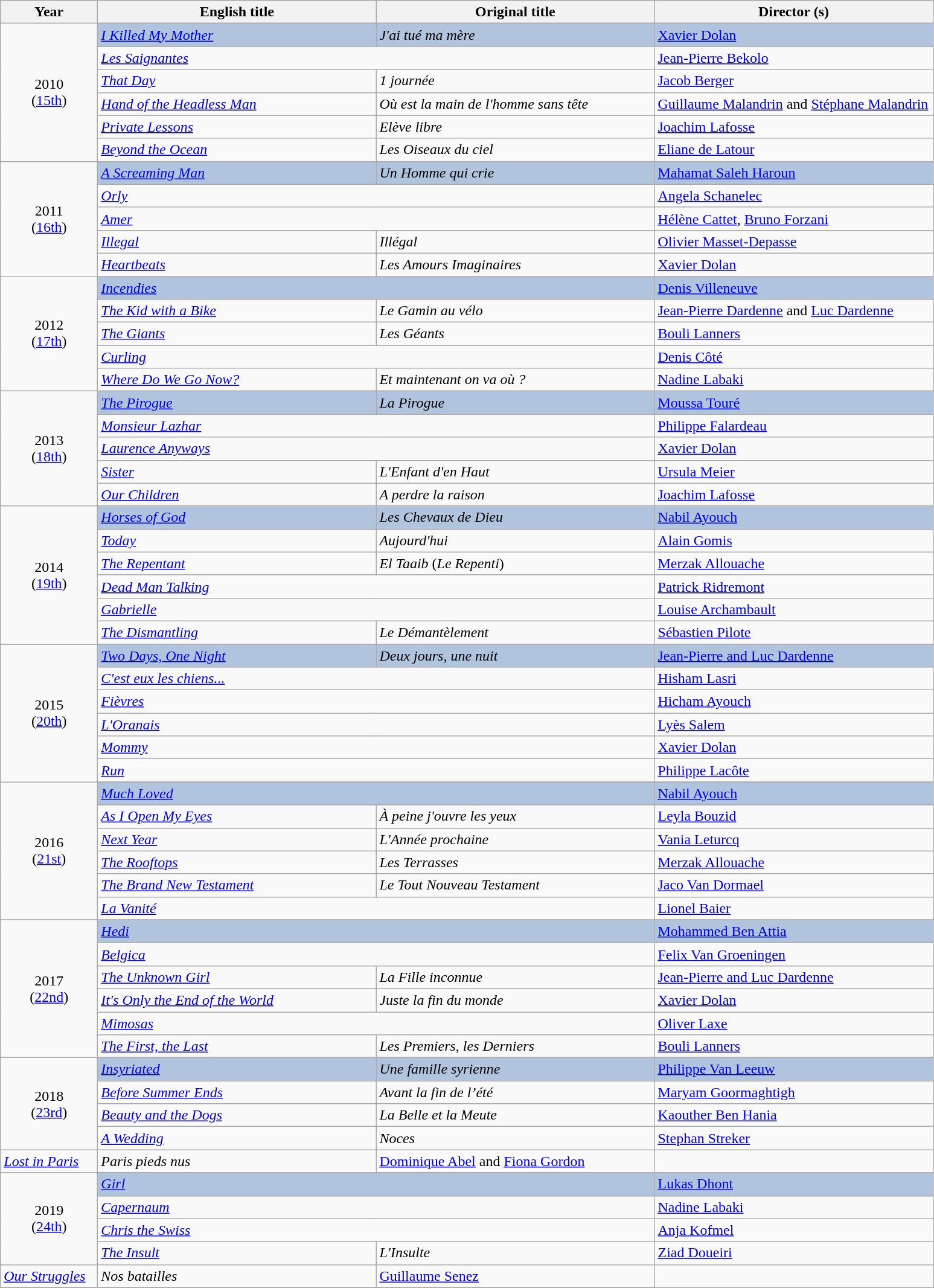<table class="wikitable">
<tr>
<th width="100"><strong>Year</strong></th>
<th width="300"><strong>English title</strong></th>
<th width="300"><strong>Original title</strong></th>
<th width="300"><strong>Director (s)</strong></th>
</tr>
<tr>
<td rowspan="6" style="text-align:center;">2010<br>(<a href='#'>15th</a>)</td>
<td style="background:#B0C4DE;"><em><a href='#'>I Killed My Mother</a></em></td>
<td style="background:#B0C4DE;"><em>J'ai tué ma mère</em></td>
<td style="background:#B0C4DE;"><a href='#'>Xavier Dolan</a></td>
</tr>
<tr>
<td colspan="2"><em><a href='#'>Les Saignantes</a></em></td>
<td><a href='#'>Jean-Pierre Bekolo</a></td>
</tr>
<tr>
<td><em><a href='#'>That Day</a></em></td>
<td><em>1 journée</em></td>
<td><a href='#'>Jacob Berger</a></td>
</tr>
<tr>
<td><em><a href='#'>Hand of the Headless Man</a></em></td>
<td><em>Où est la main de l'homme sans tête</em></td>
<td><a href='#'>Guillaume Malandrin</a> and <a href='#'>Stéphane Malandrin</a></td>
</tr>
<tr>
<td><em><a href='#'>Private Lessons</a></em></td>
<td><em>Elève libre</em></td>
<td><a href='#'>Joachim Lafosse</a></td>
</tr>
<tr>
<td><em><a href='#'>Beyond the Ocean</a></em></td>
<td><em>Les Oiseaux du ciel</em></td>
<td><a href='#'>Eliane de Latour</a></td>
</tr>
<tr>
<td rowspan="5" style="text-align:center;">2011<br>(<a href='#'>16th</a>)</td>
<td style="background:#B0C4DE;"><em><a href='#'>A Screaming Man</a></em></td>
<td style="background:#B0C4DE;"><em>Un Homme qui crie</em></td>
<td style="background:#B0C4DE;"><a href='#'>Mahamat Saleh Haroun</a></td>
</tr>
<tr>
<td colspan="2"><em><a href='#'>Orly</a></em></td>
<td><a href='#'>Angela Schanelec</a></td>
</tr>
<tr>
<td colspan="2"><em><a href='#'>Amer</a></em></td>
<td><a href='#'>Hélène Cattet</a>, <a href='#'>Bruno Forzani</a></td>
</tr>
<tr>
<td><em><a href='#'>Illegal</a></em></td>
<td><em> Illégal</em></td>
<td><a href='#'>Olivier Masset-Depasse</a></td>
</tr>
<tr>
<td><em><a href='#'>Heartbeats</a></em></td>
<td><em>Les Amours Imaginaires</em></td>
<td><a href='#'>Xavier Dolan</a></td>
</tr>
<tr>
<td rowspan="5" style="text-align:center;">2012<br>(<a href='#'>17th</a>)</td>
<td colspan="2" style="background:#B0C4DE;"><em><a href='#'>Incendies</a></em></td>
<td style="background:#B0C4DE;"><a href='#'>Denis Villeneuve</a></td>
</tr>
<tr>
<td><em><a href='#'>The Kid with a Bike</a></em></td>
<td><em>Le Gamin au vélo</em></td>
<td><a href='#'>Jean-Pierre Dardenne</a> and <a href='#'>Luc Dardenne</a></td>
</tr>
<tr>
<td><em><a href='#'>The Giants</a></em></td>
<td><em> Les Géants</em></td>
<td><a href='#'>Bouli Lanners</a></td>
</tr>
<tr>
<td colspan="2"><em><a href='#'>Curling</a></em></td>
<td><a href='#'>Denis Côté</a></td>
</tr>
<tr>
<td><em><a href='#'>Where Do We Go Now?</a></em></td>
<td><em>Et maintenant on va où ?</em></td>
<td><a href='#'>Nadine Labaki</a></td>
</tr>
<tr>
<td rowspan="5" style="text-align:center;">2013<br>(<a href='#'>18th</a>)</td>
<td style="background:#B0C4DE;"><em><a href='#'>The Pirogue</a></em></td>
<td style="background:#B0C4DE;"><em>La Pirogue</em></td>
<td style="background:#B0C4DE;"><a href='#'>Moussa Touré</a></td>
</tr>
<tr>
<td colspan="2"><em><a href='#'>Monsieur Lazhar</a></em></td>
<td><a href='#'>Philippe Falardeau</a></td>
</tr>
<tr>
<td colspan="2"><em><a href='#'>Laurence Anyways</a></em></td>
<td><a href='#'>Xavier Dolan</a></td>
</tr>
<tr>
<td><em><a href='#'>Sister</a></em></td>
<td><em>L'Enfant d'en Haut</em></td>
<td><a href='#'>Ursula Meier</a></td>
</tr>
<tr>
<td><em><a href='#'>Our Children</a></em></td>
<td><em>A perdre la raison</em></td>
<td><a href='#'>Joachim Lafosse</a></td>
</tr>
<tr>
<td rowspan="6" style="text-align:center;">2014<br>(<a href='#'>19th</a>)</td>
<td style="background:#B0C4DE;"><em><a href='#'>Horses of God</a></em></td>
<td style="background:#B0C4DE;"><em>Les Chevaux de Dieu</em></td>
<td style="background:#B0C4DE;"><a href='#'>Nabil Ayouch</a></td>
</tr>
<tr>
<td><em><a href='#'>Today</a></em></td>
<td><em>Aujourd'hui</em></td>
<td><a href='#'>Alain Gomis</a></td>
</tr>
<tr>
<td><em><a href='#'>The Repentant</a></em></td>
<td><em>El Taaib</em> (<em>Le Repenti</em>)</td>
<td><a href='#'>Merzak Allouache</a></td>
</tr>
<tr>
<td colspan="2"><em><a href='#'>Dead Man Talking</a></em></td>
<td><a href='#'>Patrick Ridremont</a></td>
</tr>
<tr>
<td colspan="2"><em><a href='#'>Gabrielle</a></em></td>
<td><a href='#'>Louise Archambault</a></td>
</tr>
<tr>
<td><em><a href='#'>The Dismantling</a></em></td>
<td><em>Le Démantèlement</em></td>
<td><a href='#'>Sébastien Pilote</a></td>
</tr>
<tr>
<td rowspan="6" style="text-align:center;">2015<br>(<a href='#'>20th</a>)</td>
<td style="background:#B0C4DE;"><em><a href='#'>Two Days, One Night</a></em></td>
<td style="background:#B0C4DE;"><em>Deux jours, une nuit</em></td>
<td style="background:#B0C4DE;"><a href='#'>Jean-Pierre and Luc Dardenne</a></td>
</tr>
<tr>
<td colspan="2"><em><a href='#'>C'est eux les chiens...</a></em></td>
<td><a href='#'>Hisham Lasri</a></td>
</tr>
<tr>
<td colspan="2"><em><a href='#'>Fièvres</a></em></td>
<td><a href='#'>Hicham Ayouch</a></td>
</tr>
<tr>
<td colspan="2"><em><a href='#'>L'Oranais</a></em></td>
<td><a href='#'>Lyès Salem</a></td>
</tr>
<tr>
<td colspan="2"><em><a href='#'>Mommy</a></em></td>
<td><a href='#'>Xavier Dolan</a></td>
</tr>
<tr>
<td colspan="2"><em><a href='#'>Run</a></em></td>
<td><a href='#'>Philippe Lacôte</a></td>
</tr>
<tr>
<td rowspan="7" style="text-align:center;">2016<br>(<a href='#'>21st</a>)</td>
</tr>
<tr>
<td colspan="2" style="background:#B0C4DE;"><em><a href='#'>Much Loved</a></em></td>
<td style="background:#B0C4DE;"><a href='#'>Nabil Ayouch</a></td>
</tr>
<tr>
<td><em><a href='#'>As I Open My Eyes</a></em></td>
<td><em>À peine j'ouvre les yeux</em></td>
<td><a href='#'>Leyla Bouzid</a></td>
</tr>
<tr>
<td><em><a href='#'>Next Year</a></em></td>
<td><em>L'Année prochaine</em></td>
<td><a href='#'>Vania Leturcq</a></td>
</tr>
<tr>
<td><em><a href='#'>The Rooftops</a></em></td>
<td><em>Les Terrasses</em></td>
<td><a href='#'>Merzak Allouache</a></td>
</tr>
<tr>
<td><em><a href='#'>The Brand New Testament</a></em></td>
<td><em>Le Tout Nouveau Testament</em></td>
<td><a href='#'>Jaco Van Dormael</a></td>
</tr>
<tr>
<td colspan="2"><em><a href='#'>La Vanité</a></em></td>
<td><a href='#'>Lionel Baier</a></td>
</tr>
<tr>
</tr>
<tr>
<td rowspan="7" style="text-align:center;">2017<br>(<a href='#'>22nd</a>)</td>
</tr>
<tr>
<td style="background:#B0C4DE;" colspan="2"><em><a href='#'>Hedi</a></em></td>
<td style="background:#B0C4DE;"><a href='#'>Mohammed Ben Attia</a></td>
</tr>
<tr>
<td colspan="2"><em><a href='#'>Belgica</a></em></td>
<td><a href='#'>Felix Van Groeningen</a></td>
</tr>
<tr>
<td><em><a href='#'>The Unknown Girl</a></em></td>
<td><em>La Fille inconnue</em></td>
<td><a href='#'>Jean-Pierre and Luc Dardenne</a></td>
</tr>
<tr>
<td><em><a href='#'>It's Only the End of the World</a></em></td>
<td><em>Juste la fin du monde</em></td>
<td><a href='#'>Xavier Dolan</a></td>
</tr>
<tr>
<td colspan="2"><em><a href='#'>Mimosas</a></em></td>
<td><a href='#'>Oliver Laxe</a></td>
</tr>
<tr>
<td><em><a href='#'>The First, the Last</a></em></td>
<td><em>Les Premiers, les Derniers</em></td>
<td><a href='#'>Bouli Lanners</a></td>
</tr>
<tr>
<td rowspan="6" style="text-align:center;">2018<br>(<a href='#'>23rd</a>)</td>
</tr>
<tr>
</tr>
<tr style="background:#B0C4DE;">
<td><em><a href='#'>Insyriated</a></em></td>
<td><em>Une famille syrienne</em></td>
<td><a href='#'>Philippe Van Leeuw</a></td>
</tr>
<tr>
<td><em><a href='#'>Before Summer Ends</a></em></td>
<td><em>Avant la fin de l’été</em></td>
<td><a href='#'>Maryam Goormaghtigh</a></td>
</tr>
<tr>
<td><em><a href='#'>Beauty and the Dogs</a></em></td>
<td><em>La Belle et la Meute</em></td>
<td><a href='#'>Kaouther Ben Hania</a></td>
</tr>
<tr>
<td><em><a href='#'>A Wedding</a></em></td>
<td><em>Noces</em></td>
<td><a href='#'>Stephan Streker</a></td>
</tr>
<tr>
<td><em><a href='#'>Lost in Paris</a></em></td>
<td><em>Paris pieds nus</em></td>
<td><a href='#'>Dominique Abel</a> and <a href='#'>Fiona Gordon</a></td>
</tr>
<tr>
<td rowspan="6" style="text-align:center;">2019<br>(<a href='#'>24th</a>)</td>
</tr>
<tr>
</tr>
<tr style="background:#B0C4DE;">
<td colspan="2"><em><a href='#'>Girl</a></em></td>
<td><a href='#'>Lukas Dhont</a></td>
</tr>
<tr>
<td colspan="2"><em><a href='#'>Capernaum</a></em></td>
<td><a href='#'>Nadine Labaki</a></td>
</tr>
<tr>
<td colspan="2"><em><a href='#'>Chris the Swiss</a></em></td>
<td><a href='#'>Anja Kofmel</a></td>
</tr>
<tr>
<td><em><a href='#'>The Insult</a></em></td>
<td><em>L'Insulte</em></td>
<td><a href='#'>Ziad Doueiri</a></td>
</tr>
<tr>
<td><em><a href='#'>Our Struggles</a></em></td>
<td><em>Nos batailles</em></td>
<td><a href='#'>Guillaume Senez</a></td>
</tr>
<tr>
</tr>
</table>
